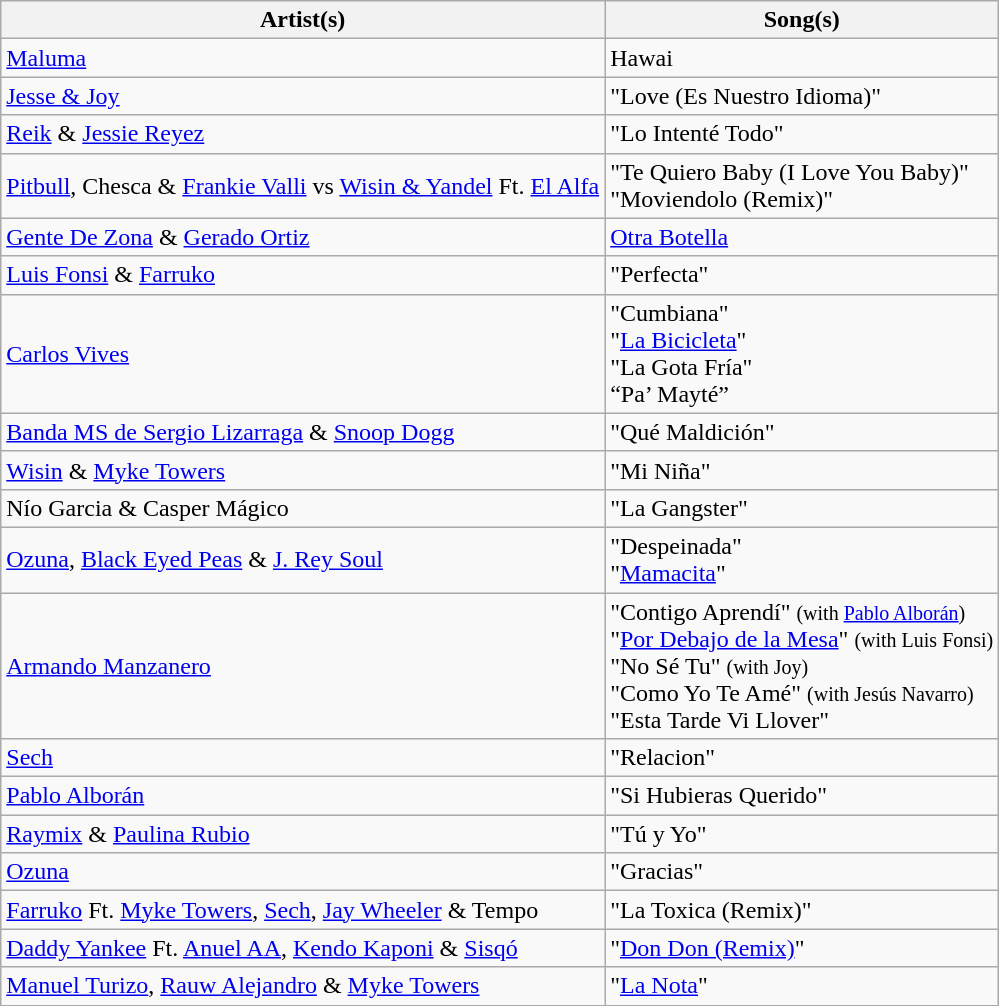<table class="wikitable plainrowheaders">
<tr>
<th scope="col">Artist(s)</th>
<th scope="col">Song(s)</th>
</tr>
<tr>
<td scope="row"><a href='#'>Maluma</a></td>
<td>Hawai</td>
</tr>
<tr>
<td scope="row"><a href='#'>Jesse & Joy</a></td>
<td>"Love (Es Nuestro Idioma)"</td>
</tr>
<tr>
<td scope="row"><a href='#'>Reik</a> & <a href='#'>Jessie Reyez</a></td>
<td>"Lo Intenté Todo"</td>
</tr>
<tr>
<td><a href='#'>Pitbull</a>, Chesca & <a href='#'>Frankie Valli</a> vs <a href='#'>Wisin & Yandel</a> Ft. <a href='#'>El Alfa</a></td>
<td>"Te Quiero Baby (I Love You Baby)"<br>"Moviendolo (Remix)"</td>
</tr>
<tr>
<td scope="row"><a href='#'>Gente De Zona</a> & <a href='#'>Gerado Ortiz</a></td>
<td><a href='#'>Otra Botella</a></td>
</tr>
<tr>
<td><a href='#'>Luis Fonsi</a> & <a href='#'>Farruko</a></td>
<td>"Perfecta"</td>
</tr>
<tr>
<td scope="row"><a href='#'>Carlos Vives</a></td>
<td>"Cumbiana"<br>"<a href='#'>La Bicicleta</a>"<br>"La Gota Fría"<br>“Pa’ Mayté”</td>
</tr>
<tr>
<td scope="row"><a href='#'>Banda MS de Sergio Lizarraga</a> & <a href='#'>Snoop Dogg</a></td>
<td>"Qué Maldición"</td>
</tr>
<tr>
<td><a href='#'>Wisin</a> & <a href='#'>Myke Towers</a></td>
<td>"Mi Niña"</td>
</tr>
<tr>
<td>Nío Garcia & Casper Mágico</td>
<td>"La Gangster"</td>
</tr>
<tr>
<td scope="row"><a href='#'>Ozuna</a>, <a href='#'>Black Eyed Peas</a> & <a href='#'>J. Rey Soul</a></td>
<td>"Despeinada"<br>"<a href='#'>Mamacita</a>"</td>
</tr>
<tr>
<td><a href='#'>Armando Manzanero</a></td>
<td>"Contigo Aprendí" <small>(with <a href='#'>Pablo Alborán</a>)</small><br>"<a href='#'>Por Debajo de la Mesa</a>" <small>(with Luis Fonsi)</small><br>"No Sé Tu" <small>(with Joy)</small><br>"Como Yo Te Amé" <small>(with Jesús Navarro)</small><br>"Esta Tarde Vi Llover"</td>
</tr>
<tr>
<td><a href='#'>Sech</a></td>
<td>"Relacion"</td>
</tr>
<tr>
<td scope="row"><a href='#'>Pablo Alborán</a></td>
<td>"Si Hubieras Querido"</td>
</tr>
<tr>
<td><a href='#'>Raymix</a> & <a href='#'>Paulina Rubio</a></td>
<td>"Tú y Yo"</td>
</tr>
<tr>
<td scope="row"><a href='#'>Ozuna</a></td>
<td>"Gracias"</td>
</tr>
<tr>
<td><a href='#'>Farruko</a> Ft. <a href='#'>Myke Towers</a>, <a href='#'>Sech</a>, <a href='#'>Jay Wheeler</a> & Tempo</td>
<td>"La Toxica (Remix)"</td>
</tr>
<tr>
<td><a href='#'>Daddy Yankee</a> Ft. <a href='#'>Anuel AA</a>, <a href='#'>Kendo Kaponi</a> & <a href='#'>Sisqó</a></td>
<td>"<a href='#'>Don Don (Remix)</a>"</td>
</tr>
<tr>
<td><a href='#'>Manuel Turizo</a>, <a href='#'>Rauw Alejandro</a> & <a href='#'>Myke Towers</a></td>
<td>"<a href='#'>La Nota</a>"</td>
</tr>
</table>
